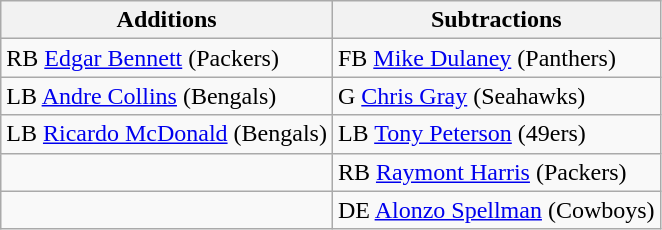<table class="wikitable">
<tr>
<th>Additions</th>
<th>Subtractions</th>
</tr>
<tr>
<td>RB <a href='#'>Edgar Bennett</a> (Packers)</td>
<td>FB <a href='#'>Mike Dulaney</a> (Panthers)</td>
</tr>
<tr>
<td>LB <a href='#'>Andre Collins</a> (Bengals)</td>
<td>G <a href='#'>Chris Gray</a> (Seahawks)</td>
</tr>
<tr>
<td>LB <a href='#'>Ricardo McDonald</a> (Bengals)</td>
<td>LB <a href='#'>Tony Peterson</a> (49ers)</td>
</tr>
<tr>
<td></td>
<td>RB <a href='#'>Raymont Harris</a> (Packers)</td>
</tr>
<tr>
<td></td>
<td>DE <a href='#'>Alonzo Spellman</a> (Cowboys)</td>
</tr>
</table>
